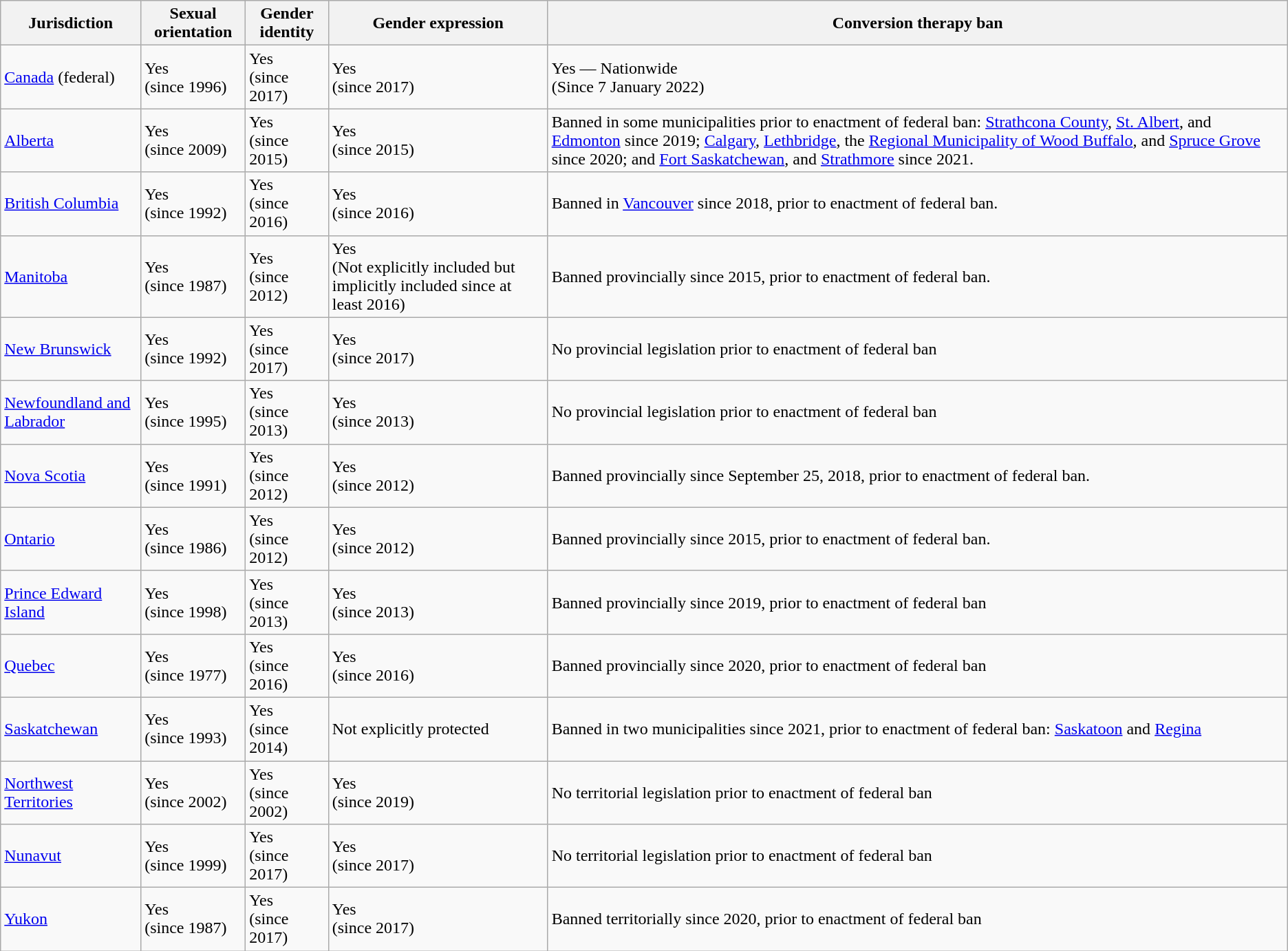<table class="wikitable sortable sticky-header" style=text-align:left;">
<tr>
<th>Jurisdiction</th>
<th>Sexual orientation</th>
<th>Gender identity</th>
<th>Gender expression</th>
<th>Conversion therapy ban</th>
</tr>
<tr>
<td><a href='#'>Canada</a> (federal)</td>
<td>Yes<br>(since 1996)</td>
<td>Yes<br>(since 2017)</td>
<td>Yes<br>(since 2017)</td>
<td>Yes — Nationwide <br>(Since 7 January 2022)</td>
</tr>
<tr>
<td><a href='#'>Alberta</a></td>
<td>Yes<br>(since 2009)</td>
<td>Yes<br>(since 2015)</td>
<td>Yes<br>(since 2015)</td>
<td>Banned in some municipalities prior to enactment of federal ban: <a href='#'>Strathcona County</a>, <a href='#'>St. Albert</a>, and <a href='#'>Edmonton</a> since 2019; <a href='#'>Calgary</a>, <a href='#'>Lethbridge</a>, the <a href='#'>Regional Municipality of Wood Buffalo</a>, and <a href='#'>Spruce Grove</a> since 2020; and <a href='#'>Fort Saskatchewan</a>, and <a href='#'>Strathmore</a> since 2021.</td>
</tr>
<tr>
<td><a href='#'>British Columbia</a></td>
<td>Yes<br>(since 1992)</td>
<td>Yes<br>(since 2016)</td>
<td>Yes<br>(since 2016)</td>
<td>Banned in <a href='#'>Vancouver</a> since 2018, prior to enactment of federal ban.</td>
</tr>
<tr>
<td><a href='#'>Manitoba</a></td>
<td>Yes<br>(since 1987)</td>
<td>Yes<br>(since 2012)</td>
<td>Yes<br>(Not explicitly included but implicitly included since at least 2016)</td>
<td>Banned provincially since 2015, prior to enactment of federal ban.</td>
</tr>
<tr>
<td><a href='#'>New Brunswick</a></td>
<td>Yes<br>(since 1992)</td>
<td>Yes<br>(since 2017)</td>
<td>Yes<br>(since 2017)</td>
<td>No provincial legislation prior to enactment of federal ban</td>
</tr>
<tr>
<td><a href='#'>Newfoundland and Labrador</a></td>
<td>Yes<br>(since 1995)</td>
<td>Yes<br>(since 2013)</td>
<td>Yes<br>(since 2013)</td>
<td>No provincial legislation prior to enactment of federal ban</td>
</tr>
<tr>
<td><a href='#'>Nova Scotia</a></td>
<td>Yes<br>(since 1991)</td>
<td>Yes<br>(since 2012)</td>
<td>Yes<br>(since 2012)</td>
<td>Banned provincially since September 25, 2018, prior to enactment of federal ban.</td>
</tr>
<tr>
<td><a href='#'>Ontario</a></td>
<td>Yes<br>(since 1986)</td>
<td>Yes<br>(since 2012)</td>
<td>Yes<br>(since 2012)</td>
<td>Banned provincially since 2015, prior to enactment of federal ban.</td>
</tr>
<tr>
<td><a href='#'>Prince Edward Island</a></td>
<td>Yes<br>(since 1998)</td>
<td>Yes<br>(since 2013)</td>
<td>Yes<br>(since 2013)</td>
<td>Banned provincially since 2019, prior to enactment of federal ban</td>
</tr>
<tr>
<td><a href='#'>Quebec</a></td>
<td>Yes<br>(since 1977)</td>
<td>Yes<br>(since 2016)</td>
<td>Yes<br>(since 2016)</td>
<td>Banned provincially since 2020, prior to enactment of federal ban</td>
</tr>
<tr>
<td><a href='#'>Saskatchewan</a></td>
<td>Yes<br>(since 1993)</td>
<td>Yes<br>(since 2014)</td>
<td>Not explicitly protected<br></td>
<td>Banned in two municipalities since 2021, prior to enactment of federal ban: <a href='#'>Saskatoon</a> and <a href='#'>Regina</a></td>
</tr>
<tr>
<td><a href='#'>Northwest Territories</a></td>
<td>Yes<br>(since 2002)</td>
<td>Yes<br>(since 2002)</td>
<td>Yes<br>(since 2019)</td>
<td>No territorial legislation prior to enactment of federal ban</td>
</tr>
<tr>
<td><a href='#'>Nunavut</a></td>
<td>Yes<br>(since 1999)</td>
<td>Yes<br>(since 2017)</td>
<td>Yes<br>(since 2017)</td>
<td>No territorial legislation prior to enactment of federal ban</td>
</tr>
<tr>
<td><a href='#'>Yukon</a></td>
<td>Yes<br>(since 1987)</td>
<td>Yes<br>(since 2017)</td>
<td>Yes<br>(since 2017)</td>
<td>Banned territorially since 2020, prior to enactment of federal ban</td>
</tr>
</table>
